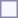<table style="border:1px solid #8888aa; background-color:#f7f8ff; padding:5px; font-size:95%; margin: 0px 12px 12px 0px;">
</table>
